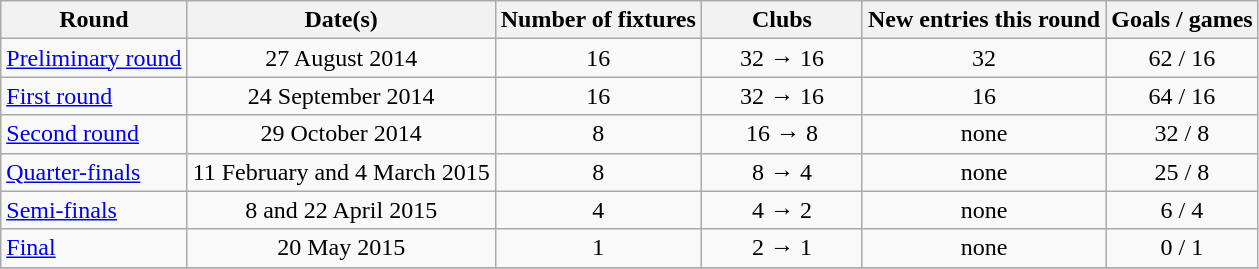<table class="wikitable" style="text-align:center">
<tr>
<th>Round</th>
<th>Date(s)</th>
<th>Number of fixtures</th>
<th width=100>Clubs</th>
<th>New entries this round</th>
<th>Goals / games</th>
</tr>
<tr>
<td style="text-align:left;"><a href='#'>Preliminary round</a></td>
<td>27 August 2014</td>
<td>16</td>
<td>32 → 16</td>
<td>32</td>
<td>62 / 16</td>
</tr>
<tr>
<td style="text-align:left;"><a href='#'>First round</a></td>
<td>24 September 2014</td>
<td>16</td>
<td>32 → 16</td>
<td>16</td>
<td>64 / 16</td>
</tr>
<tr>
<td style="text-align:left;"><a href='#'>Second round</a></td>
<td>29 October 2014</td>
<td>8</td>
<td>16 → 8</td>
<td>none</td>
<td>32 / 8</td>
</tr>
<tr>
<td style="text-align:left;"><a href='#'>Quarter-finals</a></td>
<td>11 February and 4 March 2015</td>
<td>8</td>
<td>8 → 4</td>
<td>none</td>
<td>25 / 8</td>
</tr>
<tr>
<td style="text-align:left;"><a href='#'>Semi-finals</a></td>
<td>8 and 22 April 2015</td>
<td>4</td>
<td>4 → 2</td>
<td>none</td>
<td>6 / 4</td>
</tr>
<tr>
<td style="text-align:left;"><a href='#'>Final</a></td>
<td>20 May 2015</td>
<td>1</td>
<td>2 → 1</td>
<td>none</td>
<td>0 / 1</td>
</tr>
<tr>
</tr>
</table>
